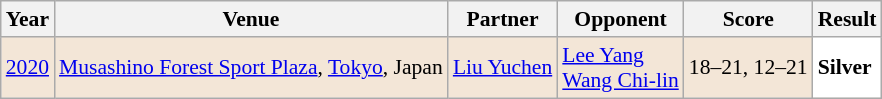<table class="sortable wikitable" style="font-size: 90%;">
<tr>
<th>Year</th>
<th>Venue</th>
<th>Partner</th>
<th>Opponent</th>
<th>Score</th>
<th>Result</th>
</tr>
<tr style="background:#F3E6D7">
<td align="center"><a href='#'>2020</a></td>
<td align="left"><a href='#'>Musashino Forest Sport Plaza</a>, <a href='#'>Tokyo</a>, Japan</td>
<td align="left"> <a href='#'>Liu Yuchen</a></td>
<td align="left"> <a href='#'>Lee Yang</a><br> <a href='#'>Wang Chi-lin</a></td>
<td align="left">18–21, 12–21</td>
<td style="text-align:left; background:white"> <strong>Silver</strong></td>
</tr>
</table>
